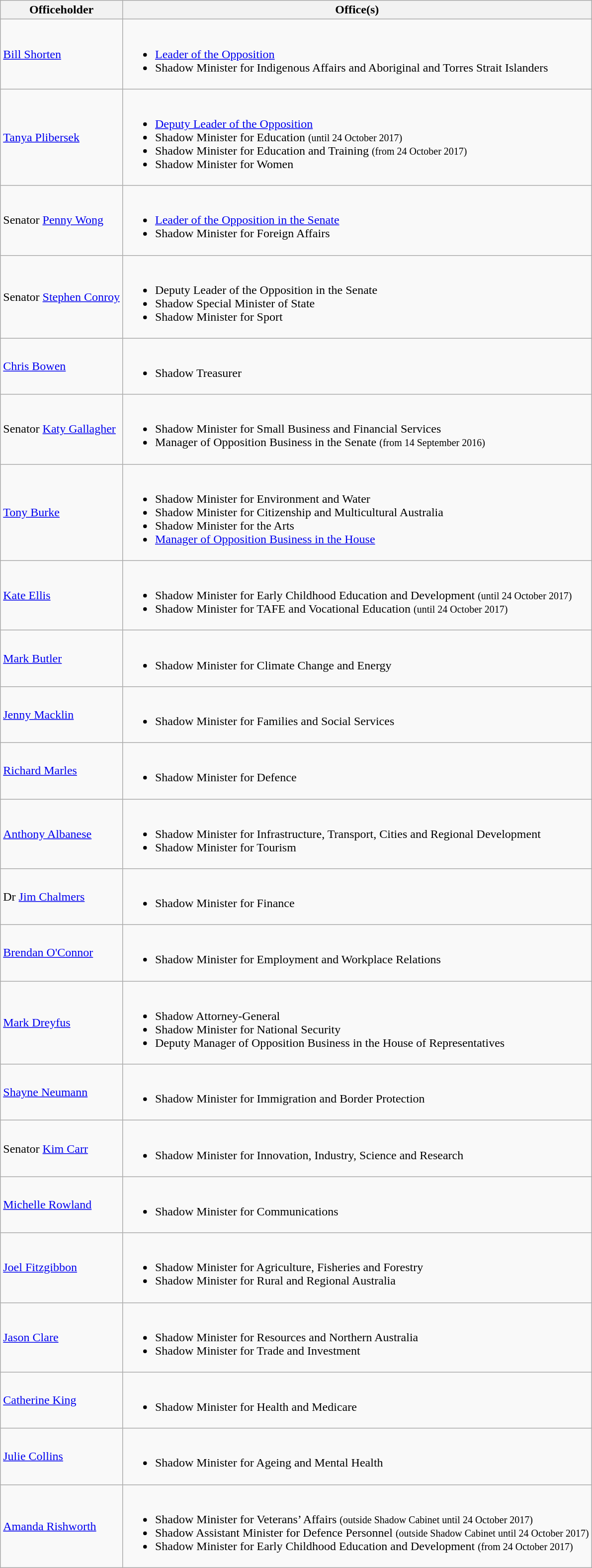<table class="wikitable">
<tr>
<th>Officeholder</th>
<th>Office(s)</th>
</tr>
<tr>
<td><a href='#'>Bill Shorten</a> </td>
<td><br><ul><li><a href='#'>Leader of the Opposition</a></li><li>Shadow Minister for Indigenous Affairs and Aboriginal and Torres Strait Islanders</li></ul></td>
</tr>
<tr>
<td><a href='#'>Tanya Plibersek</a> </td>
<td><br><ul><li><a href='#'>Deputy Leader of the Opposition</a></li><li>Shadow Minister for Education <small>(until 24 October 2017)</small></li><li>Shadow Minister for Education and Training <small>(from 24 October 2017)</small></li><li>Shadow Minister for Women</li></ul></td>
</tr>
<tr>
<td>Senator <a href='#'>Penny Wong</a></td>
<td><br><ul><li><a href='#'>Leader of the Opposition in the Senate</a></li><li>Shadow Minister for Foreign Affairs</li></ul></td>
</tr>
<tr>
<td>Senator <a href='#'>Stephen Conroy</a></td>
<td><br><ul><li>Deputy Leader of the Opposition in the Senate</li><li>Shadow Special Minister of State</li><li>Shadow Minister for Sport</li></ul></td>
</tr>
<tr>
<td><a href='#'>Chris Bowen</a> </td>
<td><br><ul><li>Shadow Treasurer</li></ul></td>
</tr>
<tr>
<td>Senator <a href='#'>Katy Gallagher</a></td>
<td><br><ul><li>Shadow Minister for Small Business and Financial Services</li><li>Manager of Opposition Business in the Senate <small>(from 14 September 2016)</small></li></ul></td>
</tr>
<tr>
<td><a href='#'>Tony Burke</a> </td>
<td><br><ul><li>Shadow Minister for Environment and Water</li><li>Shadow Minister for Citizenship and Multicultural Australia</li><li>Shadow Minister for the Arts</li><li><a href='#'>Manager of Opposition Business in the House</a></li></ul></td>
</tr>
<tr>
<td><a href='#'>Kate Ellis</a> </td>
<td><br><ul><li>Shadow Minister for Early Childhood Education and Development <small>(until 24 October 2017)</small></li><li>Shadow Minister for TAFE and Vocational Education <small>(until 24 October 2017)</small></li></ul></td>
</tr>
<tr>
<td><a href='#'>Mark Butler</a> </td>
<td><br><ul><li>Shadow Minister for Climate Change and Energy</li></ul></td>
</tr>
<tr>
<td><a href='#'>Jenny Macklin</a> </td>
<td><br><ul><li>Shadow Minister for Families and Social Services</li></ul></td>
</tr>
<tr>
<td><a href='#'>Richard Marles</a> </td>
<td><br><ul><li>Shadow Minister for Defence</li></ul></td>
</tr>
<tr>
<td><a href='#'>Anthony Albanese</a> </td>
<td><br><ul><li>Shadow Minister for Infrastructure, Transport, Cities and Regional Development</li><li>Shadow Minister for Tourism</li></ul></td>
</tr>
<tr>
<td>Dr <a href='#'>Jim Chalmers</a> </td>
<td><br><ul><li>Shadow Minister for Finance</li></ul></td>
</tr>
<tr>
<td><a href='#'>Brendan O'Connor</a> </td>
<td><br><ul><li>Shadow Minister for Employment and Workplace Relations</li></ul></td>
</tr>
<tr>
<td><a href='#'>Mark Dreyfus</a> </td>
<td><br><ul><li>Shadow Attorney-General</li><li>Shadow Minister for National Security</li><li>Deputy Manager of Opposition Business in the House of Representatives</li></ul></td>
</tr>
<tr>
<td><a href='#'>Shayne Neumann</a> </td>
<td><br><ul><li>Shadow Minister for Immigration and Border Protection</li></ul></td>
</tr>
<tr>
<td>Senator <a href='#'>Kim Carr</a></td>
<td><br><ul><li>Shadow Minister for Innovation, Industry, Science and Research</li></ul></td>
</tr>
<tr>
<td><a href='#'>Michelle Rowland</a> </td>
<td><br><ul><li>Shadow Minister for Communications</li></ul></td>
</tr>
<tr>
<td><a href='#'>Joel Fitzgibbon</a> </td>
<td><br><ul><li>Shadow Minister for Agriculture, Fisheries and Forestry</li><li>Shadow Minister for Rural and Regional Australia</li></ul></td>
</tr>
<tr>
<td><a href='#'>Jason Clare</a> </td>
<td><br><ul><li>Shadow Minister for Resources and Northern Australia</li><li>Shadow Minister for Trade and Investment</li></ul></td>
</tr>
<tr>
<td><a href='#'>Catherine King</a> </td>
<td><br><ul><li>Shadow Minister for Health and Medicare</li></ul></td>
</tr>
<tr>
<td><a href='#'>Julie Collins</a> </td>
<td><br><ul><li>Shadow Minister for Ageing and Mental Health</li></ul></td>
</tr>
<tr>
<td><a href='#'>Amanda Rishworth</a> </td>
<td><br><ul><li>Shadow Minister for Veterans’ Affairs <small>(outside Shadow Cabinet until 24 October 2017)</small></li><li>Shadow Assistant Minister for Defence Personnel <small>(outside Shadow Cabinet until 24 October 2017)</small></li><li>Shadow Minister for Early Childhood Education and Development <small>(from 24 October 2017)</small></li></ul></td>
</tr>
</table>
